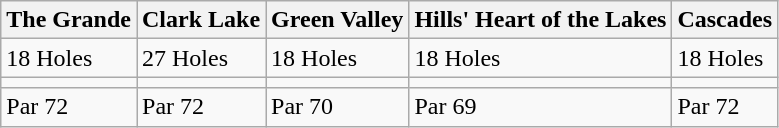<table class="wikitable">
<tr>
<th>The Grande</th>
<th>Clark Lake</th>
<th>Green Valley</th>
<th>Hills' Heart of the Lakes</th>
<th>Cascades</th>
</tr>
<tr>
<td>18 Holes</td>
<td>27 Holes</td>
<td>18 Holes</td>
<td>18 Holes</td>
<td>18 Holes</td>
</tr>
<tr>
<td></td>
<td></td>
<td></td>
<td></td>
<td></td>
</tr>
<tr>
<td>Par 72</td>
<td>Par 72</td>
<td>Par 70</td>
<td>Par 69</td>
<td>Par 72</td>
</tr>
</table>
